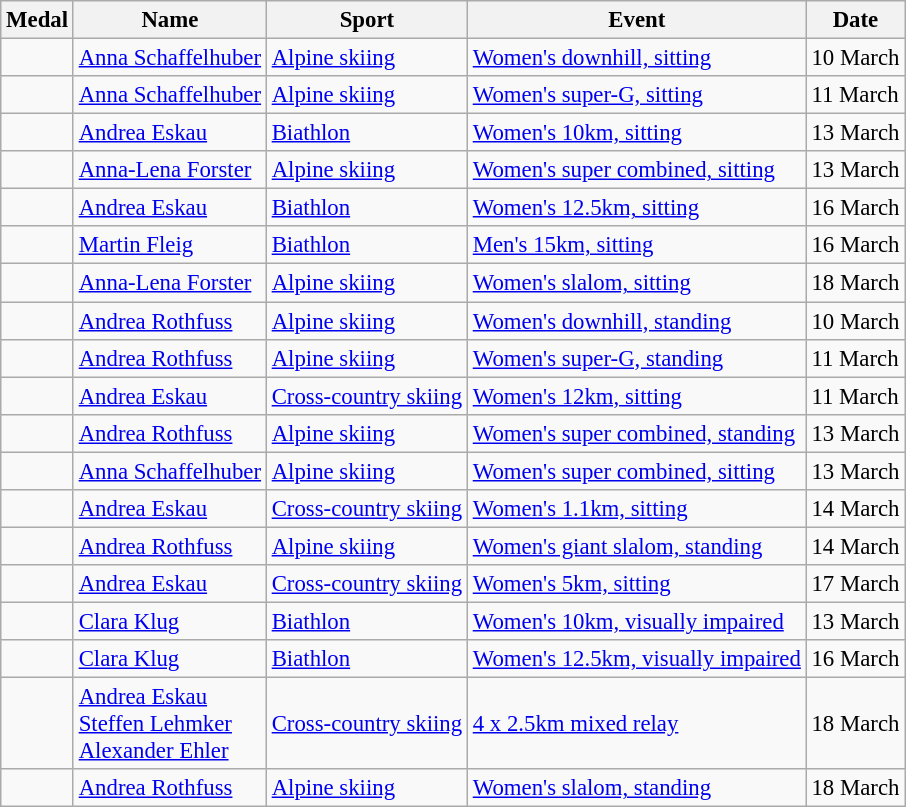<table class="wikitable sortable" style="font-size:95%">
<tr>
<th>Medal</th>
<th>Name</th>
<th>Sport</th>
<th>Event</th>
<th>Date</th>
</tr>
<tr>
<td></td>
<td><a href='#'>Anna Schaffelhuber</a></td>
<td><a href='#'>Alpine skiing</a></td>
<td><a href='#'>Women's downhill, sitting</a></td>
<td>10 March</td>
</tr>
<tr>
<td></td>
<td><a href='#'>Anna Schaffelhuber</a></td>
<td><a href='#'>Alpine skiing</a></td>
<td><a href='#'>Women's super-G, sitting</a></td>
<td>11 March</td>
</tr>
<tr>
<td></td>
<td><a href='#'>Andrea Eskau</a></td>
<td><a href='#'>Biathlon</a></td>
<td><a href='#'>Women's 10km, sitting</a></td>
<td>13 March</td>
</tr>
<tr>
<td></td>
<td><a href='#'>Anna-Lena Forster</a></td>
<td><a href='#'>Alpine skiing</a></td>
<td><a href='#'>Women's super combined, sitting</a></td>
<td>13 March</td>
</tr>
<tr>
<td></td>
<td><a href='#'>Andrea Eskau</a></td>
<td><a href='#'>Biathlon</a></td>
<td><a href='#'>Women's 12.5km, sitting</a></td>
<td>16 March</td>
</tr>
<tr>
<td></td>
<td><a href='#'>Martin Fleig</a></td>
<td><a href='#'>Biathlon</a></td>
<td><a href='#'>Men's 15km, sitting</a></td>
<td>16 March</td>
</tr>
<tr>
<td></td>
<td><a href='#'>Anna-Lena Forster</a></td>
<td><a href='#'>Alpine skiing</a></td>
<td><a href='#'>Women's slalom, sitting</a></td>
<td>18 March</td>
</tr>
<tr>
<td></td>
<td><a href='#'>Andrea Rothfuss</a></td>
<td><a href='#'>Alpine skiing</a></td>
<td><a href='#'>Women's downhill, standing</a></td>
<td>10 March</td>
</tr>
<tr>
<td></td>
<td><a href='#'>Andrea Rothfuss</a></td>
<td><a href='#'>Alpine skiing</a></td>
<td><a href='#'>Women's super-G, standing</a></td>
<td>11 March</td>
</tr>
<tr>
<td></td>
<td><a href='#'>Andrea Eskau</a></td>
<td><a href='#'>Cross-country skiing</a></td>
<td><a href='#'>Women's 12km, sitting</a></td>
<td>11 March</td>
</tr>
<tr>
<td></td>
<td><a href='#'>Andrea Rothfuss</a></td>
<td><a href='#'>Alpine skiing</a></td>
<td><a href='#'>Women's super combined, standing</a></td>
<td>13 March</td>
</tr>
<tr>
<td></td>
<td><a href='#'>Anna Schaffelhuber</a></td>
<td><a href='#'>Alpine skiing</a></td>
<td><a href='#'>Women's super combined, sitting</a></td>
<td>13 March</td>
</tr>
<tr>
<td></td>
<td><a href='#'>Andrea Eskau</a></td>
<td><a href='#'>Cross-country skiing</a></td>
<td><a href='#'>Women's 1.1km, sitting</a></td>
<td>14 March</td>
</tr>
<tr>
<td></td>
<td><a href='#'>Andrea Rothfuss</a></td>
<td><a href='#'>Alpine skiing</a></td>
<td><a href='#'>Women's giant slalom, standing</a></td>
<td>14 March</td>
</tr>
<tr>
<td></td>
<td><a href='#'>Andrea Eskau</a></td>
<td><a href='#'>Cross-country skiing</a></td>
<td><a href='#'>Women's 5km, sitting</a></td>
<td>17 March</td>
</tr>
<tr>
<td></td>
<td><a href='#'>Clara Klug</a><br></td>
<td><a href='#'>Biathlon</a></td>
<td><a href='#'>Women's 10km, visually impaired</a></td>
<td>13 March</td>
</tr>
<tr>
<td></td>
<td><a href='#'>Clara Klug</a><br></td>
<td><a href='#'>Biathlon</a></td>
<td><a href='#'>Women's 12.5km, visually impaired</a></td>
<td>16 March</td>
</tr>
<tr>
<td></td>
<td><a href='#'>Andrea Eskau</a><br><a href='#'>Steffen Lehmker</a><br><a href='#'>Alexander Ehler</a></td>
<td><a href='#'>Cross-country skiing</a></td>
<td><a href='#'>4 x 2.5km mixed relay</a></td>
<td>18 March</td>
</tr>
<tr>
<td></td>
<td><a href='#'>Andrea Rothfuss</a></td>
<td><a href='#'>Alpine skiing</a></td>
<td><a href='#'>Women's slalom, standing</a></td>
<td>18 March</td>
</tr>
</table>
